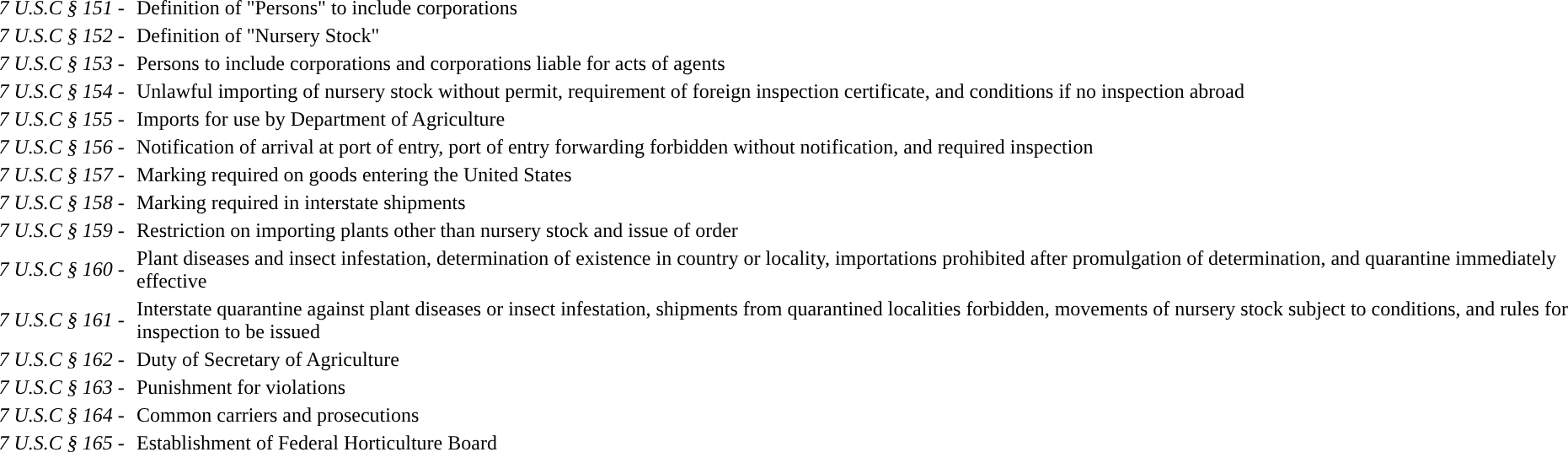<table>
<tr>
<td style="width: 105px"><em>7 U.S.C § 151 -</em></td>
<td>Definition of "Persons" to include corporations</td>
</tr>
<tr>
<td style="width: 105px"><em>7 U.S.C § 152 -</em></td>
<td>Definition of "Nursery Stock"</td>
</tr>
<tr>
<td style="width: 105px"><em>7 U.S.C § 153 -</em></td>
<td>Persons to include corporations and corporations liable for acts of agents</td>
</tr>
<tr>
<td style="width: 105px"><em>7 U.S.C § 154 -</em></td>
<td>Unlawful importing of nursery stock without permit, requirement of foreign inspection certificate, and conditions if no inspection abroad</td>
</tr>
<tr>
<td style="width: 105px"><em>7 U.S.C § 155 -</em></td>
<td>Imports for use by Department of Agriculture</td>
</tr>
<tr>
<td style="width: 105px"><em>7 U.S.C § 156 -</em></td>
<td>Notification of arrival at port of entry, port of entry forwarding forbidden without notification, and required inspection</td>
</tr>
<tr>
<td style="width: 105px"><em>7 U.S.C § 157 -</em></td>
<td>Marking required on goods entering the United States</td>
</tr>
<tr>
<td style="width: 105px"><em>7 U.S.C § 158 -</em></td>
<td>Marking required in interstate shipments</td>
</tr>
<tr>
<td style="width: 105px"><em>7 U.S.C § 159 -</em></td>
<td>Restriction on importing plants other than nursery stock and issue of order</td>
</tr>
<tr>
<td style="width: 105px"><em>7 U.S.C § 160 -</em></td>
<td>Plant diseases and insect infestation, determination of existence in country or locality, importations prohibited after promulgation of determination, and quarantine immediately effective</td>
</tr>
<tr>
<td style="width: 105px"><em>7 U.S.C § 161 -</em></td>
<td>Interstate quarantine against plant diseases or insect infestation, shipments from quarantined localities forbidden, movements of nursery stock subject to conditions, and rules for inspection to be issued</td>
</tr>
<tr>
<td style="width: 105px"><em>7 U.S.C § 162 -</em></td>
<td>Duty of Secretary of Agriculture</td>
</tr>
<tr>
<td style="width: 105px"><em>7 U.S.C § 163 -</em></td>
<td>Punishment for violations</td>
</tr>
<tr>
<td style="width: 105px"><em>7 U.S.C § 164 -</em></td>
<td>Common carriers and prosecutions</td>
</tr>
<tr>
<td style="width: 105px"><em>7 U.S.C § 165 -</em></td>
<td>Establishment of Federal Horticulture Board</td>
</tr>
</table>
